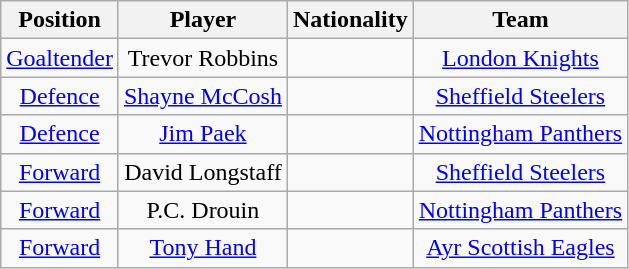<table class="wikitable">
<tr>
<th>Position</th>
<th>Player</th>
<th>Nationality</th>
<th>Team</th>
</tr>
<tr align="center">
<td><a href='#'>Goaltender</a></td>
<td>Trevor Robbins</td>
<td></td>
<td><a href='#'>London Knights</a></td>
</tr>
<tr align="center">
<td><a href='#'>Defence</a></td>
<td><a href='#'>Shayne McCosh</a></td>
<td></td>
<td><a href='#'>Sheffield Steelers</a></td>
</tr>
<tr align="center">
<td><a href='#'>Defence</a></td>
<td><a href='#'>Jim Paek</a></td>
<td></td>
<td><a href='#'>Nottingham Panthers</a></td>
</tr>
<tr align="center">
<td><a href='#'>Forward</a></td>
<td>David Longstaff</td>
<td></td>
<td><a href='#'>Sheffield Steelers</a></td>
</tr>
<tr align="center">
<td><a href='#'>Forward</a></td>
<td>P.C. Drouin</td>
<td></td>
<td><a href='#'>Nottingham Panthers</a></td>
</tr>
<tr align="center">
<td><a href='#'>Forward</a></td>
<td><a href='#'>Tony Hand</a></td>
<td></td>
<td><a href='#'>Ayr Scottish Eagles</a></td>
</tr>
</table>
